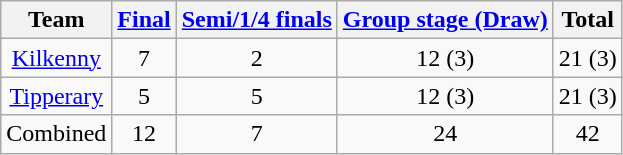<table class="wikitable" style="text-align:center;">
<tr>
<th>Team</th>
<th><a href='#'>Final</a></th>
<th><a href='#'>Semi/1/4 finals</a></th>
<th><a href='#'>Group stage (Draw)</a></th>
<th>Total</th>
</tr>
<tr>
<td><a href='#'>Kilkenny</a></td>
<td>7</td>
<td>2</td>
<td>12 (3)</td>
<td>21 (3)</td>
</tr>
<tr>
<td><a href='#'>Tipperary</a></td>
<td>5</td>
<td>5</td>
<td>12 (3)</td>
<td>21 (3)</td>
</tr>
<tr>
<td>Combined</td>
<td>12</td>
<td>7</td>
<td>24</td>
<td>42</td>
</tr>
</table>
